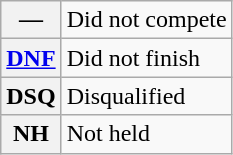<table class="wikitable">
<tr>
<th scope="row">—</th>
<td>Did not compete</td>
</tr>
<tr>
<th scope="row"><a href='#'>DNF</a></th>
<td>Did not finish</td>
</tr>
<tr>
<th scope="row">DSQ</th>
<td>Disqualified</td>
</tr>
<tr>
<th scope="row">NH</th>
<td>Not held</td>
</tr>
</table>
